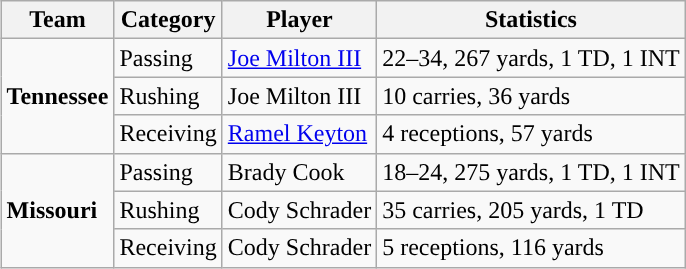<table class="wikitable" style="float: right;">
<tr>
<th>Team</th>
<th>Category</th>
<th>Player</th>
<th>Statistics</th>
</tr>
<tr>
<td rowspan=3><strong>Tennessee</strong></td>
<td>Passing</td>
<td><a href='#'>Joe Milton III</a></td>
<td>22–34, 267 yards, 1 TD, 1 INT</td>
</tr>
<tr>
<td>Rushing</td>
<td>Joe Milton III</td>
<td>10 carries, 36 yards</td>
</tr>
<tr>
<td>Receiving</td>
<td><a href='#'>Ramel Keyton</a></td>
<td>4 receptions, 57 yards</td>
</tr>
<tr>
<td rowspan=3><strong>Missouri</strong></td>
<td>Passing</td>
<td>Brady Cook</td>
<td>18–24, 275 yards, 1 TD, 1 INT</td>
</tr>
<tr>
<td>Rushing</td>
<td>Cody Schrader</td>
<td>35 carries, 205 yards, 1 TD</td>
</tr>
<tr>
<td>Receiving</td>
<td>Cody Schrader</td>
<td>5 receptions, 116 yards</td>
</tr>
</table>
